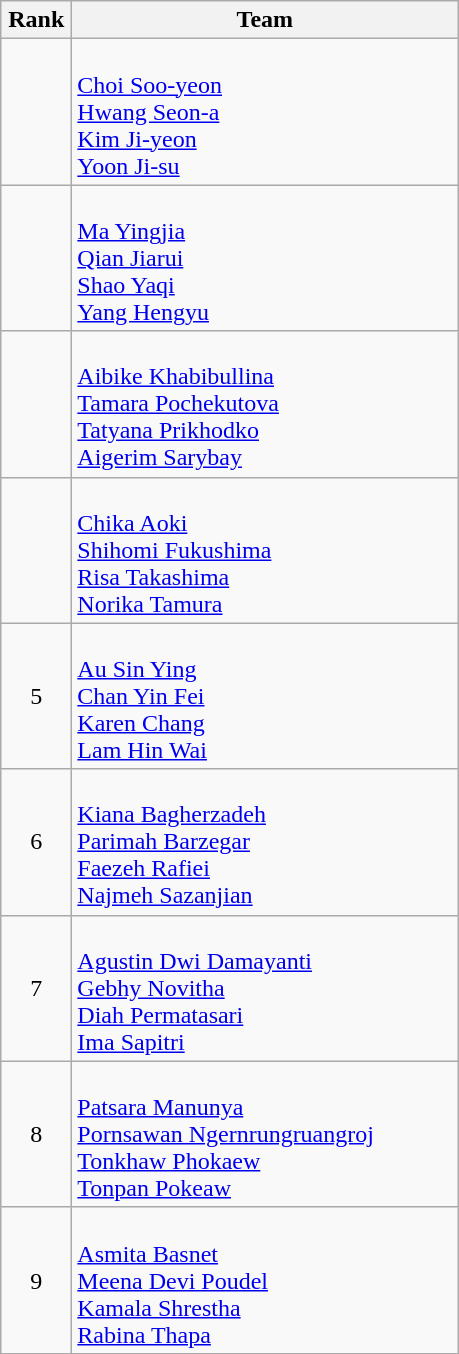<table class="wikitable" style="text-align: center;">
<tr>
<th width=40>Rank</th>
<th width=250>Team</th>
</tr>
<tr>
<td></td>
<td align=left><br><a href='#'>Choi Soo-yeon</a><br><a href='#'>Hwang Seon-a</a><br><a href='#'>Kim Ji-yeon</a><br><a href='#'>Yoon Ji-su</a></td>
</tr>
<tr>
<td></td>
<td align=left><br><a href='#'>Ma Yingjia</a><br><a href='#'>Qian Jiarui</a><br><a href='#'>Shao Yaqi</a><br><a href='#'>Yang Hengyu</a></td>
</tr>
<tr>
<td></td>
<td align=left><br><a href='#'>Aibike Khabibullina</a><br><a href='#'>Tamara Pochekutova</a><br><a href='#'>Tatyana Prikhodko</a><br><a href='#'>Aigerim Sarybay</a></td>
</tr>
<tr>
<td></td>
<td align=left><br><a href='#'>Chika Aoki</a><br><a href='#'>Shihomi Fukushima</a><br><a href='#'>Risa Takashima</a><br><a href='#'>Norika Tamura</a></td>
</tr>
<tr>
<td>5</td>
<td align=left><br><a href='#'>Au Sin Ying</a><br><a href='#'>Chan Yin Fei</a><br><a href='#'>Karen Chang</a><br><a href='#'>Lam Hin Wai</a></td>
</tr>
<tr>
<td>6</td>
<td align=left><br><a href='#'>Kiana Bagherzadeh</a><br><a href='#'>Parimah Barzegar</a><br><a href='#'>Faezeh Rafiei</a><br><a href='#'>Najmeh Sazanjian</a></td>
</tr>
<tr>
<td>7</td>
<td align=left><br><a href='#'>Agustin Dwi Damayanti</a><br><a href='#'>Gebhy Novitha</a><br><a href='#'>Diah Permatasari</a><br><a href='#'>Ima Sapitri</a></td>
</tr>
<tr>
<td>8</td>
<td align=left><br><a href='#'>Patsara Manunya</a><br><a href='#'>Pornsawan Ngernrungruangroj</a><br><a href='#'>Tonkhaw Phokaew</a><br><a href='#'>Tonpan Pokeaw</a></td>
</tr>
<tr>
<td>9</td>
<td align=left><br><a href='#'>Asmita Basnet</a><br><a href='#'>Meena Devi Poudel</a><br><a href='#'>Kamala Shrestha</a><br><a href='#'>Rabina Thapa</a></td>
</tr>
</table>
